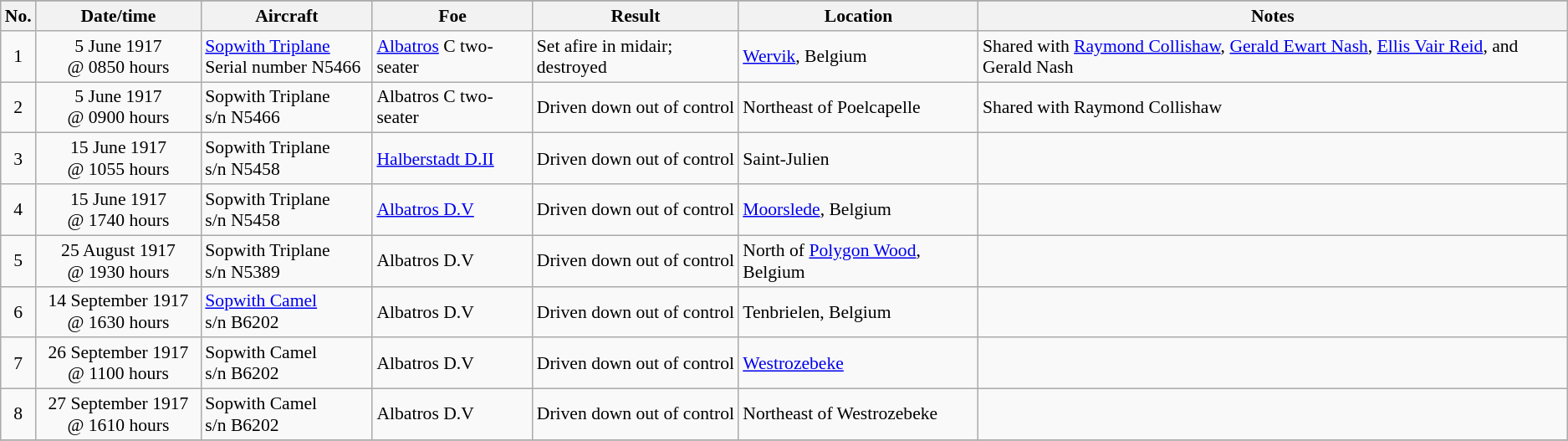<table class="wikitable" style="font-size:90%;">
<tr>
</tr>
<tr>
<th>No.</th>
<th width="125">Date/time</th>
<th width="130">Aircraft</th>
<th>Foe</th>
<th>Result</th>
<th>Location</th>
<th>Notes</th>
</tr>
<tr>
<td align="center">1</td>
<td align="center">5 June 1917<br>@ 0850 hours</td>
<td><a href='#'>Sopwith Triplane</a><br>Serial number N5466</td>
<td><a href='#'>Albatros</a> C two-seater</td>
<td>Set afire in midair; destroyed</td>
<td><a href='#'>Wervik</a>, Belgium</td>
<td>Shared with <a href='#'>Raymond Collishaw</a>, <a href='#'>Gerald Ewart Nash</a>, <a href='#'>Ellis Vair Reid</a>, and Gerald Nash</td>
</tr>
<tr>
<td align="center">2</td>
<td align="center">5 June 1917<br>@ 0900 hours</td>
<td>Sopwith Triplane<br>s/n N5466</td>
<td>Albatros C two-seater</td>
<td>Driven down out of control</td>
<td>Northeast of Poelcapelle</td>
<td>Shared with Raymond Collishaw</td>
</tr>
<tr>
<td align="center">3</td>
<td align="center">15 June 1917<br>@ 1055 hours</td>
<td>Sopwith Triplane<br>s/n N5458</td>
<td><a href='#'>Halberstadt D.II</a></td>
<td>Driven down out of control</td>
<td>Saint-Julien</td>
<td></td>
</tr>
<tr>
<td align="center">4</td>
<td align="center">15 June 1917<br>@ 1740 hours</td>
<td>Sopwith Triplane<br>s/n N5458</td>
<td><a href='#'>Albatros D.V</a></td>
<td>Driven down out of control</td>
<td><a href='#'>Moorslede</a>, Belgium</td>
<td></td>
</tr>
<tr>
<td align="center">5</td>
<td align="center">25 August 1917<br>@ 1930 hours</td>
<td>Sopwith Triplane<br>s/n N5389</td>
<td>Albatros D.V</td>
<td>Driven down out of control</td>
<td>North of <a href='#'>Polygon Wood</a>, Belgium</td>
<td></td>
</tr>
<tr>
<td align="center">6</td>
<td align="center">14 September 1917<br>@ 1630 hours</td>
<td><a href='#'>Sopwith Camel</a><br>s/n B6202</td>
<td>Albatros D.V</td>
<td>Driven down out of control</td>
<td>Tenbrielen, Belgium</td>
<td></td>
</tr>
<tr>
<td align="center">7</td>
<td align="center">26 September 1917<br>@ 1100 hours</td>
<td>Sopwith Camel<br>s/n B6202</td>
<td>Albatros D.V</td>
<td>Driven down out of control</td>
<td><a href='#'>Westrozebeke</a></td>
<td></td>
</tr>
<tr>
<td align="center">8</td>
<td align="center">27 September 1917<br>@ 1610 hours</td>
<td>Sopwith Camel<br>s/n B6202</td>
<td>Albatros D.V</td>
<td>Driven down out of control</td>
<td>Northeast of Westrozebeke</td>
<td></td>
</tr>
<tr>
</tr>
</table>
